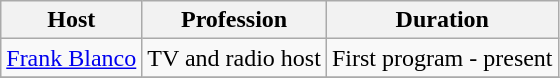<table class="wikitable">
<tr>
<th>Host</th>
<th>Profession</th>
<th>Duration</th>
</tr>
<tr>
<td><a href='#'>Frank Blanco</a></td>
<td>TV and radio host</td>
<td>First program - present</td>
</tr>
<tr>
</tr>
</table>
